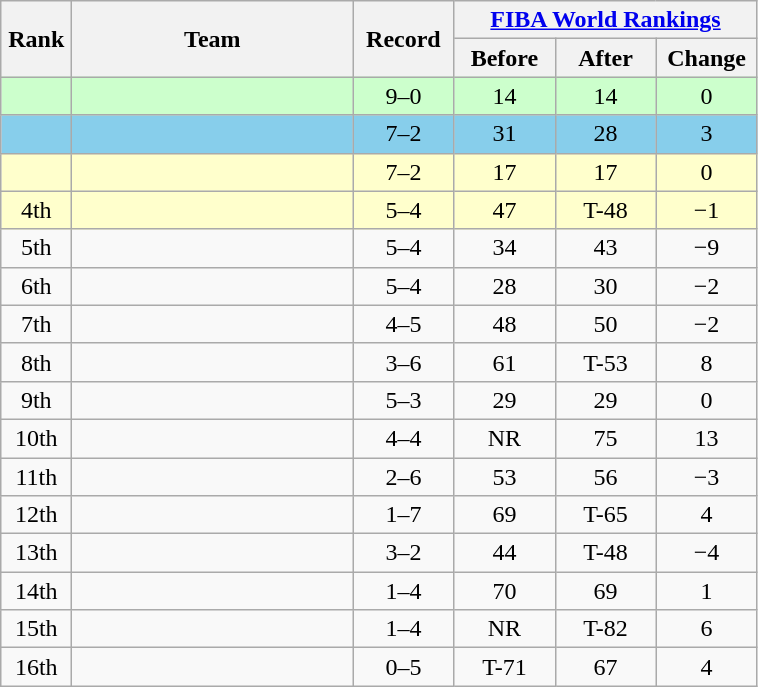<table class=wikitable style="text-align:center">
<tr>
<th rowspan=2 width=40>Rank</th>
<th rowspan=2 width=180>Team</th>
<th rowspan=2 width=60>Record</th>
<th colspan=3><a href='#'>FIBA World Rankings</a></th>
</tr>
<tr>
<th width=60>Before</th>
<th width=60>After</th>
<th width=60>Change</th>
</tr>
<tr bgcolor=#CCFFCC>
<td></td>
<td align=left></td>
<td>9–0</td>
<td>14</td>
<td>14</td>
<td>0</td>
</tr>
<tr bgcolor=skyblue>
<td></td>
<td align=left></td>
<td>7–2</td>
<td>31</td>
<td>28</td>
<td>3</td>
</tr>
<tr bgcolor=#FFFFCC>
<td></td>
<td align=left></td>
<td>7–2</td>
<td>17</td>
<td>17</td>
<td>0</td>
</tr>
<tr bgcolor=#FFFFCC>
<td>4th</td>
<td align=left></td>
<td>5–4</td>
<td>47</td>
<td>T-48</td>
<td>−1</td>
</tr>
<tr>
<td>5th</td>
<td align=left></td>
<td>5–4</td>
<td>34</td>
<td>43</td>
<td>−9</td>
</tr>
<tr>
<td>6th</td>
<td align=left></td>
<td>5–4</td>
<td>28</td>
<td>30</td>
<td>−2</td>
</tr>
<tr>
<td>7th</td>
<td align=left></td>
<td>4–5</td>
<td>48</td>
<td>50</td>
<td>−2</td>
</tr>
<tr>
<td>8th</td>
<td align=left></td>
<td>3–6</td>
<td>61</td>
<td>T-53</td>
<td>8</td>
</tr>
<tr>
<td>9th</td>
<td align=left></td>
<td>5–3</td>
<td>29</td>
<td>29</td>
<td>0</td>
</tr>
<tr>
<td>10th</td>
<td align=left></td>
<td>4–4</td>
<td>NR</td>
<td>75</td>
<td>13</td>
</tr>
<tr>
<td>11th</td>
<td align=left></td>
<td>2–6</td>
<td>53</td>
<td>56</td>
<td>−3</td>
</tr>
<tr>
<td>12th</td>
<td align=left></td>
<td>1–7</td>
<td>69</td>
<td>T-65</td>
<td>4</td>
</tr>
<tr>
<td>13th</td>
<td align=left></td>
<td>3–2</td>
<td>44</td>
<td>T-48</td>
<td>−4</td>
</tr>
<tr>
<td>14th</td>
<td align=left></td>
<td>1–4</td>
<td>70</td>
<td>69</td>
<td>1</td>
</tr>
<tr>
<td>15th</td>
<td align=left></td>
<td>1–4</td>
<td>NR</td>
<td>T-82</td>
<td>6</td>
</tr>
<tr>
<td>16th</td>
<td align=left></td>
<td>0–5</td>
<td>T-71</td>
<td>67</td>
<td>4</td>
</tr>
</table>
